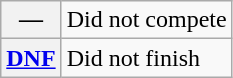<table class="wikitable">
<tr>
<th scope="row">—</th>
<td>Did not compete</td>
</tr>
<tr>
<th scope="row"><a href='#'>DNF</a></th>
<td>Did not finish</td>
</tr>
</table>
